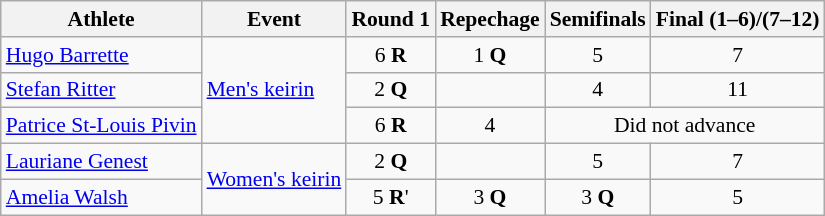<table class="wikitable" style="font-size:90%;">
<tr>
<th>Athlete</th>
<th>Event</th>
<th>Round 1</th>
<th>Repechage</th>
<th>Semifinals</th>
<th>Final (1–6)/(7–12)</th>
</tr>
<tr align=center>
<td align=left><a href='#'>Hugo Barrette</a></td>
<td align=left rowspan=3><a href='#'>Men's keirin</a></td>
<td>6 <strong>R</strong></td>
<td>1 <strong>Q</strong></td>
<td>5</td>
<td>7</td>
</tr>
<tr align=center>
<td align=left><a href='#'>Stefan Ritter</a></td>
<td>2 <strong>Q</strong></td>
<td></td>
<td>4</td>
<td>11</td>
</tr>
<tr align=center>
<td align=left><a href='#'>Patrice St-Louis Pivin</a></td>
<td>6 <strong>R</strong></td>
<td>4</td>
<td colspan=2>Did not advance</td>
</tr>
<tr align=center>
<td align=left><a href='#'>Lauriane Genest</a></td>
<td align=left rowspan=2><a href='#'>Women's keirin</a></td>
<td>2 <strong>Q</strong></td>
<td></td>
<td>5</td>
<td>7</td>
</tr>
<tr align=center>
<td align=left><a href='#'>Amelia Walsh</a></td>
<td>5 <strong>R</strong>'</td>
<td>3 <strong>Q</strong></td>
<td>3 <strong>Q</strong></td>
<td>5</td>
</tr>
</table>
